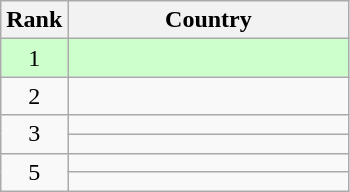<table class=wikitable style="text-align:center;">
<tr>
<th>Rank</th>
<th width=180>Country</th>
</tr>
<tr bgcolor=ccffcc>
<td>1</td>
<td align=left></td>
</tr>
<tr>
<td>2</td>
<td align=left></td>
</tr>
<tr>
<td rowspan=2>3</td>
<td align=left></td>
</tr>
<tr>
<td align=left></td>
</tr>
<tr>
<td rowspan=2>5</td>
<td align=left></td>
</tr>
<tr>
<td align=left></td>
</tr>
</table>
